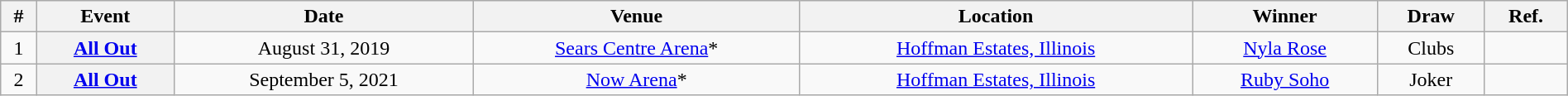<table class="wikitable plainrowheaders" style="width:100%; text-align:center;">
<tr>
<th>#</th>
<th>Event</th>
<th>Date</th>
<th>Venue</th>
<th>Location</th>
<th>Winner</th>
<th>Draw</th>
<th>Ref.</th>
</tr>
<tr>
<td>1</td>
<th><a href='#'>All Out</a></th>
<td>August 31, 2019</td>
<td><a href='#'>Sears Centre Arena</a>*</td>
<td><a href='#'>Hoffman Estates, Illinois</a></td>
<td><a href='#'>Nyla Rose</a></td>
<td>Clubs</td>
<td></td>
</tr>
<tr>
<td>2</td>
<th><a href='#'>All Out</a></th>
<td>September 5, 2021</td>
<td><a href='#'>Now Arena</a>*</td>
<td><a href='#'>Hoffman Estates, Illinois</a></td>
<td><a href='#'>Ruby Soho</a></td>
<td>Joker</td>
<td></td>
</tr>
</table>
